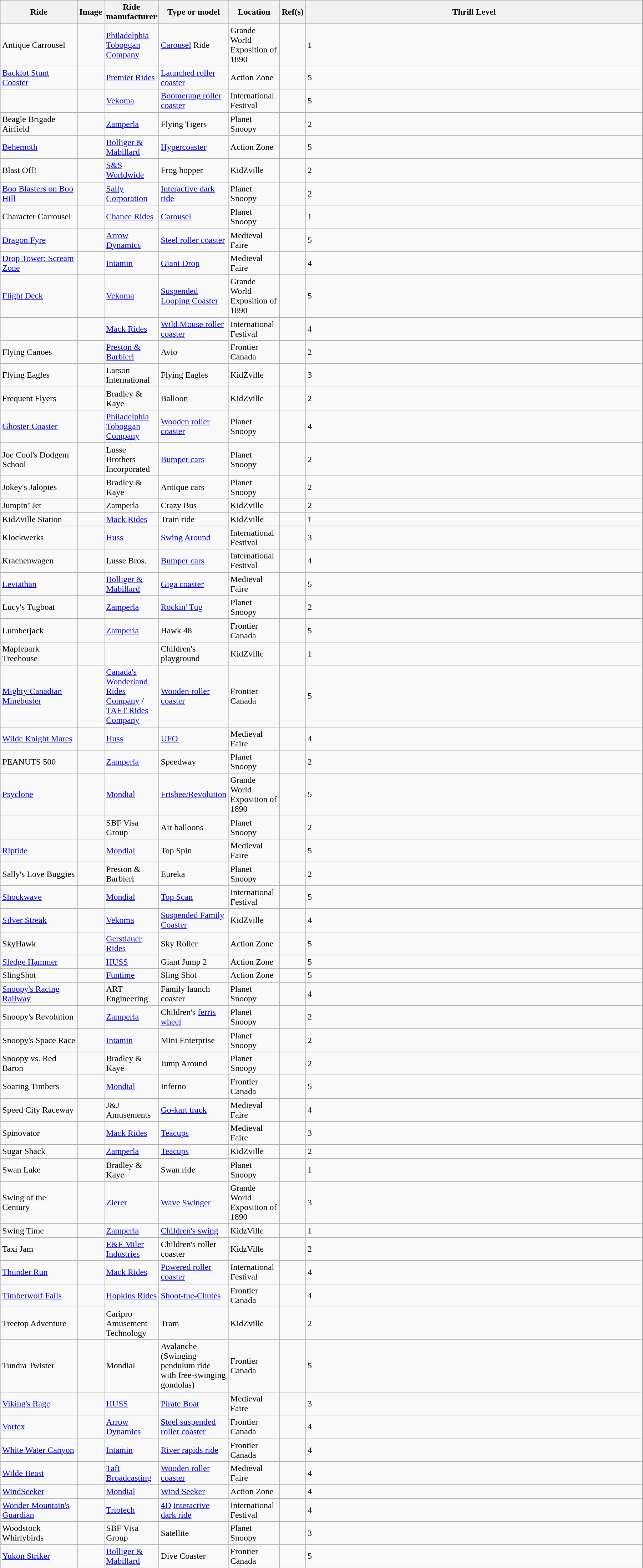<table class="wikitable sortable plainrowheaders" width="95%">
<tr>
<th scope=col width=12%>Ride</th>
<th scope=col width=1%px class="unsortable">Image</th>
<th scope=col width=8%>Ride manufacturer</th>
<th scope=col width=8%>Type or model</th>
<th scope=col width=8%>Location</th>
<th scope=col width=1% class="unsortable">Ref(s)</th>
<th>Thrill Level</th>
</tr>
<tr>
<td scope="row">Antique Carrousel</td>
<td></td>
<td><a href='#'>Philadelphia Toboggan Company</a></td>
<td><a href='#'>Carousel</a> Ride</td>
<td>Grande World Exposition of 1890</td>
<td></td>
<td>1</td>
</tr>
<tr>
<td scope="row"><a href='#'>Backlot Stunt Coaster</a></td>
<td></td>
<td><a href='#'>Premier Rides</a></td>
<td><a href='#'>Launched roller coaster</a></td>
<td>Action Zone</td>
<td></td>
<td>5</td>
</tr>
<tr>
<td scope="row"></td>
<td></td>
<td><a href='#'>Vekoma</a></td>
<td><a href='#'>Boomerang roller coaster</a></td>
<td>International Festival</td>
<td></td>
<td>5</td>
</tr>
<tr>
<td scope="row">Beagle Brigade Airfield</td>
<td></td>
<td><a href='#'>Zamperla</a></td>
<td>Flying Tigers</td>
<td>Planet Snoopy</td>
<td></td>
<td>2</td>
</tr>
<tr>
<td scope="row"><a href='#'>Behemoth</a></td>
<td></td>
<td><a href='#'>Bolliger & Mabillard</a></td>
<td><a href='#'>Hypercoaster</a></td>
<td>Action Zone</td>
<td></td>
<td>5</td>
</tr>
<tr>
<td scope="row">Blast Off!</td>
<td></td>
<td><a href='#'>S&S Worldwide</a></td>
<td>Frog hopper</td>
<td>KidZville</td>
<td></td>
<td>2</td>
</tr>
<tr>
<td scope="row"><a href='#'>Boo Blasters on Boo Hill</a></td>
<td></td>
<td><a href='#'>Sally Corporation</a></td>
<td><a href='#'>Interactive dark ride</a></td>
<td>Planet Snoopy</td>
<td></td>
<td>2</td>
</tr>
<tr>
<td scope="row">Character Carrousel</td>
<td></td>
<td><a href='#'>Chance Rides</a></td>
<td><a href='#'>Carousel</a></td>
<td>Planet Snoopy</td>
<td></td>
<td>1</td>
</tr>
<tr>
<td scope="row"><a href='#'>Dragon Fyre</a></td>
<td></td>
<td><a href='#'>Arrow Dynamics</a></td>
<td><a href='#'>Steel roller coaster</a></td>
<td>Medieval Faire</td>
<td></td>
<td>5</td>
</tr>
<tr>
<td scope="row"><a href='#'>Drop Tower: Scream Zone</a></td>
<td></td>
<td><a href='#'>Intamin</a></td>
<td><a href='#'>Giant Drop</a></td>
<td>Medieval Faire</td>
<td></td>
<td>4</td>
</tr>
<tr>
<td scope="row"><a href='#'>Flight Deck</a></td>
<td></td>
<td><a href='#'>Vekoma</a></td>
<td><a href='#'>Suspended Looping Coaster</a></td>
<td>Grande World Exposition of 1890</td>
<td></td>
<td>5</td>
</tr>
<tr>
<td scope="row"></td>
<td></td>
<td><a href='#'>Mack Rides</a></td>
<td><a href='#'>Wild Mouse roller coaster</a></td>
<td>International Festival</td>
<td></td>
<td>4</td>
</tr>
<tr>
<td scope="row">Flying Canoes</td>
<td></td>
<td><a href='#'>Preston & Barbieri</a></td>
<td>Avio</td>
<td>Frontier Canada</td>
<td></td>
<td>2</td>
</tr>
<tr>
<td scope="row">Flying Eagles</td>
<td></td>
<td>Larson International</td>
<td>Flying Eagles</td>
<td>KidZville</td>
<td></td>
<td>3</td>
</tr>
<tr>
<td scope="row">Frequent Flyers</td>
<td></td>
<td>Bradley & Kaye</td>
<td>Balloon</td>
<td>KidZville</td>
<td></td>
<td>2</td>
</tr>
<tr>
<td scope="row"><a href='#'>Ghoster Coaster</a></td>
<td></td>
<td><a href='#'>Philadelphia Toboggan Company</a></td>
<td><a href='#'>Wooden roller coaster</a></td>
<td>Planet Snoopy</td>
<td></td>
<td>4</td>
</tr>
<tr>
<td scope="row">Joe Cool's Dodgem School</td>
<td></td>
<td>Lusse Brothers Incorporated</td>
<td><a href='#'>Bumper cars</a></td>
<td>Planet Snoopy</td>
<td></td>
<td>2</td>
</tr>
<tr>
<td scope="row">Jokey's Jalopies</td>
<td></td>
<td>Bradley & Kaye</td>
<td>Antique cars</td>
<td>Planet Snoopy</td>
<td></td>
<td>2</td>
</tr>
<tr>
<td scope="row">Jumpin’ Jet</td>
<td></td>
<td>Zamperla</td>
<td>Crazy Bus</td>
<td>KidZville</td>
<td></td>
<td>2</td>
</tr>
<tr>
<td scope="row">KidZville Station</td>
<td></td>
<td><a href='#'>Mack Rides</a></td>
<td>Train ride</td>
<td>KidZville</td>
<td></td>
<td>1</td>
</tr>
<tr>
<td scope="row">Klockwerks</td>
<td></td>
<td><a href='#'>Huss</a></td>
<td><a href='#'>Swing Around</a></td>
<td>International Festival</td>
<td></td>
<td>3</td>
</tr>
<tr>
<td scope="row">Krachenwagen</td>
<td></td>
<td>Lusse Bros.</td>
<td><a href='#'>Bumper cars</a></td>
<td>International Festival</td>
<td></td>
<td>4</td>
</tr>
<tr>
<td scope="row"><a href='#'>Leviathan</a></td>
<td></td>
<td><a href='#'>Bolliger & Mabillard</a></td>
<td><a href='#'>Giga coaster</a></td>
<td>Medieval Faire</td>
<td></td>
<td>5</td>
</tr>
<tr>
<td scope="row">Lucy's Tugboat</td>
<td></td>
<td><a href='#'>Zamperla</a></td>
<td><a href='#'>Rockin' Tug</a></td>
<td>Planet Snoopy</td>
<td></td>
<td>2</td>
</tr>
<tr>
<td scope="row">Lumberjack</td>
<td></td>
<td><a href='#'>Zamperla</a></td>
<td>Hawk 48</td>
<td>Frontier Canada</td>
<td></td>
<td>5</td>
</tr>
<tr>
<td scope="row">Maplepark Treehouse</td>
<td></td>
<td></td>
<td>Children's playground</td>
<td>KidZville</td>
<td></td>
<td>1</td>
</tr>
<tr>
<td scope="row"><a href='#'>Mighty Canadian Minebuster</a></td>
<td></td>
<td><a href='#'>Canada's Wonderland Rides Company</a> / <a href='#'>TAFT Rides Company</a></td>
<td><a href='#'>Wooden roller coaster</a></td>
<td>Frontier Canada</td>
<td></td>
<td>5</td>
</tr>
<tr>
<td scope="row"><a href='#'>Wilde Knight Mares</a></td>
<td></td>
<td><a href='#'>Huss</a></td>
<td><a href='#'>UFO</a></td>
<td>Medieval Faire</td>
<td></td>
<td>4</td>
</tr>
<tr>
<td scope="row">PEANUTS 500</td>
<td></td>
<td><a href='#'>Zamperla</a></td>
<td>Speedway</td>
<td>Planet Snoopy</td>
<td></td>
<td>2</td>
</tr>
<tr>
<td scope="row"><a href='#'>Psyclone</a></td>
<td></td>
<td><a href='#'>Mondial</a></td>
<td><a href='#'>Frisbee/Revolution</a></td>
<td>Grande World Exposition of 1890</td>
<td></td>
<td>5</td>
</tr>
<tr>
<td scope="row"></td>
<td></td>
<td>SBF Visa Group</td>
<td>Air balloons</td>
<td>Planet Snoopy</td>
<td></td>
<td>2</td>
</tr>
<tr>
<td scope="row"><a href='#'>Riptide</a></td>
<td></td>
<td><a href='#'>Mondial</a></td>
<td>Top Spin</td>
<td>Medieval Faire</td>
<td></td>
<td>5</td>
</tr>
<tr>
<td scope="row">Sally's Love Buggies</td>
<td></td>
<td>Preston & Barbieri</td>
<td>Eureka</td>
<td>Planet Snoopy</td>
<td></td>
<td>2</td>
</tr>
<tr>
<td scope="row"><a href='#'>Shockwave</a></td>
<td></td>
<td><a href='#'>Mondial</a></td>
<td><a href='#'>Top Scan</a></td>
<td>International Festival</td>
<td></td>
<td>5</td>
</tr>
<tr>
<td scope="row"><a href='#'>Silver Streak</a></td>
<td></td>
<td><a href='#'>Vekoma</a></td>
<td><a href='#'>Suspended Family Coaster</a></td>
<td>KidZville</td>
<td></td>
<td>4</td>
</tr>
<tr>
<td scope="row">SkyHawk</td>
<td></td>
<td><a href='#'>Gerstlauer Rides</a></td>
<td>Sky Roller</td>
<td>Action Zone</td>
<td></td>
<td>5</td>
</tr>
<tr>
<td scope="row"><a href='#'>Sledge Hammer</a></td>
<td></td>
<td><a href='#'>HUSS</a></td>
<td>Giant Jump 2</td>
<td>Action Zone</td>
<td></td>
<td>5</td>
</tr>
<tr>
<td scope="row">SlingShot</td>
<td></td>
<td><a href='#'>Funtime</a></td>
<td>Sling Shot</td>
<td>Action Zone</td>
<td></td>
<td>5</td>
</tr>
<tr>
<td scope="row"><a href='#'>Snoopy's Racing Railway</a></td>
<td></td>
<td>ART Engineering</td>
<td>Family launch coaster</td>
<td>Planet Snoopy</td>
<td></td>
<td>4</td>
</tr>
<tr>
<td scope="row">Snoopy's Revolution</td>
<td></td>
<td><a href='#'>Zamperla</a></td>
<td>Children's <a href='#'>ferris wheel</a></td>
<td>Planet Snoopy</td>
<td></td>
<td>2</td>
</tr>
<tr>
<td scope="row">Snoopy's Space Race</td>
<td></td>
<td><a href='#'>Intamin</a></td>
<td>Mini Enterprise</td>
<td>Planet Snoopy</td>
<td></td>
<td>2</td>
</tr>
<tr>
<td scope="row">Snoopy vs. Red Baron</td>
<td></td>
<td>Bradley & Kaye</td>
<td>Jump Around</td>
<td>Planet Snoopy</td>
<td></td>
<td>2</td>
</tr>
<tr>
<td scope="row">Soaring Timbers</td>
<td></td>
<td><a href='#'>Mondial</a></td>
<td>Inferno</td>
<td>Frontier Canada</td>
<td></td>
<td>5</td>
</tr>
<tr>
<td scope="row">Speed City Raceway</td>
<td></td>
<td>J&J Amusements</td>
<td><a href='#'>Go-kart track</a></td>
<td>Medieval Faire</td>
<td></td>
<td>4</td>
</tr>
<tr>
<td scope="row">Spinovator</td>
<td></td>
<td><a href='#'>Mack Rides</a></td>
<td><a href='#'>Teacups</a></td>
<td>Medieval Faire</td>
<td></td>
<td>3</td>
</tr>
<tr>
<td scope="row">Sugar Shack</td>
<td></td>
<td><a href='#'>Zamperla</a></td>
<td><a href='#'>Teacups</a></td>
<td>KidZville</td>
<td></td>
<td>2</td>
</tr>
<tr>
<td scope="row">Swan Lake</td>
<td></td>
<td>Bradley & Kaye</td>
<td>Swan ride</td>
<td>Planet Snoopy</td>
<td></td>
<td>1</td>
</tr>
<tr>
<td scope="row">Swing of the Century</td>
<td></td>
<td><a href='#'>Zierer</a></td>
<td><a href='#'>Wave Swinger</a></td>
<td>Grande World Exposition of 1890</td>
<td></td>
<td>3</td>
</tr>
<tr>
<td scope="row">Swing Time</td>
<td></td>
<td><a href='#'>Zamperla</a></td>
<td><a href='#'>Children's swing</a></td>
<td>KidzVille</td>
<td></td>
<td>1</td>
</tr>
<tr>
<td scope="row">Taxi Jam</td>
<td></td>
<td><a href='#'>E&F Miler Industries</a></td>
<td>Children's roller coaster</td>
<td>KidzVille</td>
<td></td>
<td>2</td>
</tr>
<tr>
<td scope="row"><a href='#'>Thunder Run</a></td>
<td></td>
<td><a href='#'>Mack Rides</a></td>
<td><a href='#'>Powered roller coaster</a></td>
<td>International Festival</td>
<td></td>
<td>4</td>
</tr>
<tr>
<td scope="row"><a href='#'>Timberwolf Falls</a></td>
<td></td>
<td><a href='#'>Hopkins Rides</a></td>
<td><a href='#'>Shoot-the-Chutes</a></td>
<td>Frontier Canada</td>
<td></td>
<td>4</td>
</tr>
<tr>
<td scope="row">Treetop Adventure</td>
<td></td>
<td>Caripro Amusement Technology</td>
<td>Tram</td>
<td>KidZville</td>
<td></td>
<td>2</td>
</tr>
<tr>
<td scope="row">Tundra Twister</td>
<td></td>
<td>Mondial</td>
<td>Avalanche (Swinging pendulum ride with free-swinging gondolas)</td>
<td>Frontier Canada</td>
<td></td>
<td>5</td>
</tr>
<tr>
<td scope="row"><a href='#'>Viking's Rage</a></td>
<td></td>
<td><a href='#'>HUSS</a></td>
<td><a href='#'>Pirate Boat</a></td>
<td>Medieval Faire</td>
<td></td>
<td>3</td>
</tr>
<tr>
<td scope="row"><a href='#'>Vortex</a></td>
<td></td>
<td><a href='#'>Arrow Dynamics</a></td>
<td><a href='#'>Steel suspended roller coaster</a></td>
<td>Frontier Canada</td>
<td></td>
<td>4</td>
</tr>
<tr>
<td scope="row"><a href='#'>White Water Canyon</a></td>
<td></td>
<td><a href='#'>Intamin</a></td>
<td><a href='#'>River rapids ride</a></td>
<td>Frontier Canada</td>
<td></td>
<td>4</td>
</tr>
<tr>
<td scope="row"><a href='#'>Wilde Beast</a></td>
<td></td>
<td><a href='#'>Taft Broadcasting</a></td>
<td><a href='#'>Wooden roller coaster</a></td>
<td>Medieval Faire</td>
<td></td>
<td>4</td>
</tr>
<tr>
<td scope="row"><a href='#'>WindSeeker</a></td>
<td></td>
<td><a href='#'>Mondial</a></td>
<td><a href='#'>Wind Seeker</a></td>
<td>Action Zone</td>
<td></td>
<td>4</td>
</tr>
<tr>
<td scope="row"><a href='#'>Wonder Mountain's Guardian</a></td>
<td></td>
<td><a href='#'>Triotech</a></td>
<td><a href='#'>4D</a> <a href='#'>interactive dark ride</a></td>
<td>International Festival</td>
<td></td>
<td>4</td>
</tr>
<tr>
<td scope="row">Woodstock Whirlybirds</td>
<td></td>
<td>SBF Visa Group</td>
<td>Satellite</td>
<td>Planet Snoopy</td>
<td></td>
<td>3</td>
</tr>
<tr>
<td><a href='#'>Yukon Striker</a></td>
<td></td>
<td><a href='#'>Bolliger & Mabillard</a></td>
<td>Dive Coaster</td>
<td>Frontier Canada</td>
<td></td>
<td>5</td>
</tr>
</table>
